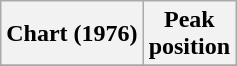<table class="wikitable sortable plainrowheaders">
<tr>
<th scope="col">Chart (1976)</th>
<th scope="col">Peak<br>position</th>
</tr>
<tr>
</tr>
</table>
